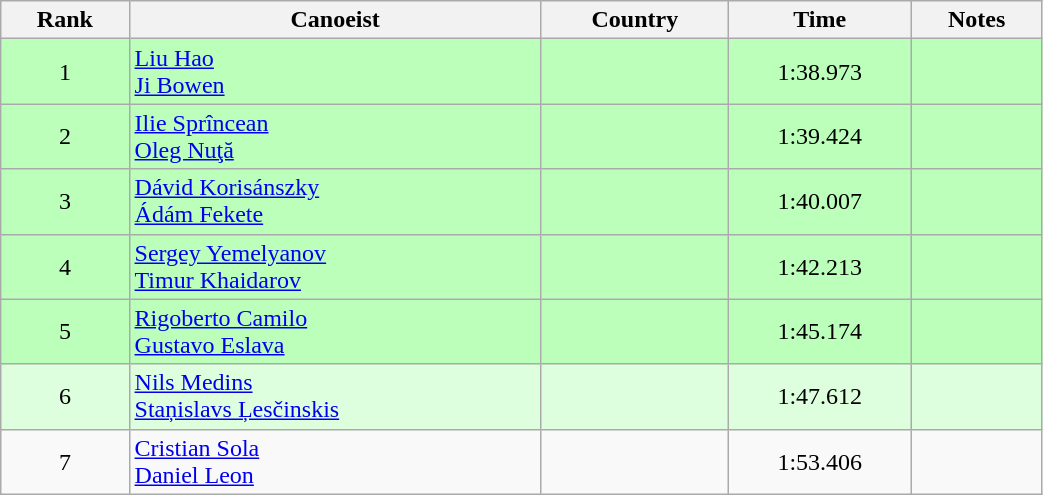<table class="wikitable" style="text-align:center;width: 55%">
<tr>
<th>Rank</th>
<th>Canoeist</th>
<th>Country</th>
<th>Time</th>
<th>Notes</th>
</tr>
<tr bgcolor=bbffbb>
<td>1</td>
<td align="left"><a href='#'>Liu Hao</a><br><a href='#'>Ji Bowen</a></td>
<td align="left"></td>
<td>1:38.973</td>
<td></td>
</tr>
<tr bgcolor=bbffbb>
<td>2</td>
<td align="left"><a href='#'>Ilie Sprîncean</a><br><a href='#'>Oleg Nuţă</a></td>
<td align="left"></td>
<td>1:39.424</td>
<td></td>
</tr>
<tr bgcolor=bbffbb>
<td>3</td>
<td align="left"><a href='#'>Dávid Korisánszky</a><br><a href='#'>Ádám Fekete</a></td>
<td align="left"></td>
<td>1:40.007</td>
<td></td>
</tr>
<tr bgcolor=bbffbb>
<td>4</td>
<td align="left"><a href='#'>Sergey Yemelyanov</a><br><a href='#'>Timur Khaidarov</a></td>
<td align="left"></td>
<td>1:42.213</td>
<td></td>
</tr>
<tr bgcolor=bbffbb>
<td>5</td>
<td align="left"><a href='#'>Rigoberto Camilo</a><br><a href='#'>Gustavo Eslava</a></td>
<td align="left"></td>
<td>1:45.174</td>
<td></td>
</tr>
<tr bgcolor=ddffdd>
<td>6</td>
<td align="left"><a href='#'>Nils Medins</a><br><a href='#'>Staņislavs Ļesčinskis</a></td>
<td align="left"></td>
<td>1:47.612</td>
<td></td>
</tr>
<tr>
<td>7</td>
<td align="left"><a href='#'>Cristian Sola</a><br><a href='#'>Daniel Leon</a></td>
<td align="left"></td>
<td>1:53.406</td>
<td></td>
</tr>
</table>
